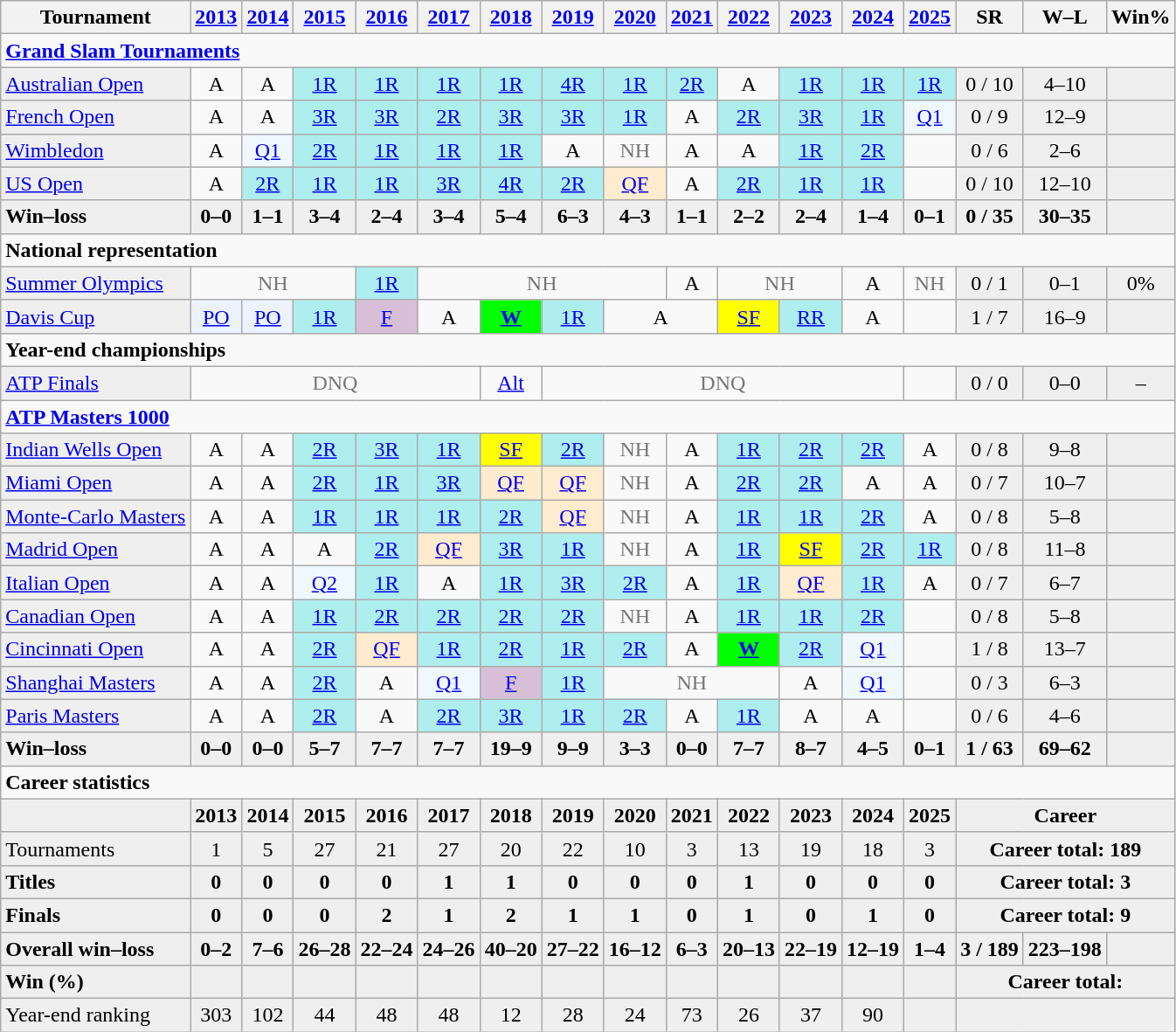<table class="nowrap wikitable" style=text-align:center>
<tr>
<th>Tournament</th>
<th><a href='#'>2013</a></th>
<th><a href='#'>2014</a></th>
<th><a href='#'>2015</a></th>
<th><a href='#'>2016</a></th>
<th><a href='#'>2017</a></th>
<th><a href='#'>2018</a></th>
<th><a href='#'>2019</a></th>
<th><a href='#'>2020</a></th>
<th><a href='#'>2021</a></th>
<th><a href='#'>2022</a></th>
<th><a href='#'>2023</a></th>
<th><a href='#'>2024</a></th>
<th><a href='#'>2025</a></th>
<th>SR</th>
<th>W–L</th>
<th>Win%</th>
</tr>
<tr>
<td colspan="17" align="left"><a href='#'><strong>Grand Slam Tournaments</strong></a></td>
</tr>
<tr>
<td style=background:#efefef;text-align:left><a href='#'>Australian Open</a></td>
<td>A</td>
<td>A</td>
<td style=background:#afeeee><a href='#'>1R</a></td>
<td style=background:#afeeee><a href='#'>1R</a></td>
<td style=background:#afeeee><a href='#'>1R</a></td>
<td style=background:#afeeee><a href='#'>1R</a></td>
<td style=background:#afeeee><a href='#'>4R</a></td>
<td style=background:#afeeee><a href='#'>1R</a></td>
<td style=background:#afeeee><a href='#'>2R</a></td>
<td>A</td>
<td style=background:#afeeee><a href='#'>1R</a></td>
<td style=background:#afeeee><a href='#'>1R</a></td>
<td style=background:#afeeee><a href='#'>1R</a></td>
<td style=background:#efefef>0 / 10</td>
<td style=background:#efefef>4–10</td>
<td style=background:#efefef></td>
</tr>
<tr>
<td style=background:#efefef;text-align:left><a href='#'>French Open</a></td>
<td>A</td>
<td>A</td>
<td style=background:#afeeee><a href='#'>3R</a></td>
<td style=background:#afeeee><a href='#'>3R</a></td>
<td style=background:#afeeee><a href='#'>2R</a></td>
<td style=background:#afeeee><a href='#'>3R</a></td>
<td style=background:#afeeee><a href='#'>3R</a></td>
<td style=background:#afeeee><a href='#'>1R</a></td>
<td>A</td>
<td style=background:#afeeee><a href='#'>2R</a></td>
<td style=background:#afeeee><a href='#'>3R</a></td>
<td style=background:#afeeee><a href='#'>1R</a></td>
<td style=background:#f0f8ff><a href='#'>Q1</a></td>
<td style=background:#efefef>0 / 9</td>
<td style=background:#efefef>12–9</td>
<td style=background:#efefef></td>
</tr>
<tr>
<td style=background:#efefef;text-align:left><a href='#'>Wimbledon</a></td>
<td>A</td>
<td style=background:#f0f8ff><a href='#'>Q1</a></td>
<td style=background:#afeeee><a href='#'>2R</a></td>
<td style=background:#afeeee><a href='#'>1R</a></td>
<td style=background:#afeeee><a href='#'>1R</a></td>
<td style=background:#afeeee><a href='#'>1R</a></td>
<td>A</td>
<td style=color:#767676>NH</td>
<td>A</td>
<td>A</td>
<td style=background:#afeeee><a href='#'>1R</a></td>
<td style=background:#afeeee><a href='#'>2R</a></td>
<td></td>
<td style=background:#efefef>0 / 6</td>
<td style=background:#efefef>2–6</td>
<td style=background:#efefef></td>
</tr>
<tr>
<td style=background:#efefef;text-align:left><a href='#'>US Open</a></td>
<td>A</td>
<td style=background:#afeeee><a href='#'>2R</a></td>
<td style=background:#afeeee><a href='#'>1R</a></td>
<td style=background:#afeeee><a href='#'>1R</a></td>
<td style=background:#afeeee><a href='#'>3R</a></td>
<td style=background:#afeeee><a href='#'>4R</a></td>
<td style=background:#afeeee><a href='#'>2R</a></td>
<td style=background:#ffebcd><a href='#'>QF</a></td>
<td>A</td>
<td style=background:#afeeee><a href='#'>2R</a></td>
<td style=background:#afeeee><a href='#'>1R</a></td>
<td style=background:#afeeee><a href='#'>1R</a></td>
<td></td>
<td style=background:#efefef>0 / 10</td>
<td style=background:#efefef>12–10</td>
<td style=background:#efefef></td>
</tr>
<tr style=background:#efefef;font-weight:bold>
<td style="text-align:left">Win–loss</td>
<td>0–0</td>
<td>1–1</td>
<td>3–4</td>
<td>2–4</td>
<td>3–4</td>
<td>5–4</td>
<td>6–3</td>
<td>4–3</td>
<td>1–1</td>
<td>2–2</td>
<td>2–4</td>
<td>1–4</td>
<td>0–1</td>
<td>0 / 35</td>
<td>30–35</td>
<td></td>
</tr>
<tr>
<td colspan="17" align="left"><strong>National representation</strong></td>
</tr>
<tr>
<td style=background:#efefef;text-align:left><a href='#'>Summer Olympics</a></td>
<td colspan=3 style=color:#767676>NH</td>
<td bgcolor=afeeee><a href='#'>1R</a></td>
<td colspan=4 style=color:#767676>NH</td>
<td>A</td>
<td colspan=2 style=color:#767676>NH</td>
<td>A</td>
<td style=color:#767676>NH</td>
<td style=background:#efefef>0 / 1</td>
<td style=background:#efefef>0–1</td>
<td style=background:#efefef>0%</td>
</tr>
<tr>
<td style=background:#efefef;text-align:left><a href='#'>Davis Cup</a></td>
<td style=background:#ecf2ff><a href='#'>PO</a></td>
<td style=background:#ecf2ff><a href='#'>PO</a></td>
<td style=background:#afeeee><a href='#'>1R</a></td>
<td style=background:thistle><a href='#'>F</a></td>
<td>A</td>
<td bgcolor=lime><a href='#'><strong>W</strong></a></td>
<td style=background:#afeeee><a href='#'>1R</a></td>
<td colspan="2">A</td>
<td style=background:yellow><a href='#'>SF</a></td>
<td style=background:#afeeee><a href='#'>RR</a></td>
<td>A</td>
<td></td>
<td style=background:#efefef>1 / 7</td>
<td style=background:#efefef>16–9</td>
<td style=background:#efefef></td>
</tr>
<tr>
<td colspan="17" style="text-align:left"><strong>Year-end championships</strong></td>
</tr>
<tr>
<td bgcolor=efefef align=left><a href='#'>ATP Finals</a></td>
<td colspan=5 style=color:#767676>DNQ</td>
<td><a href='#'>Alt</a></td>
<td colspan="6" style=color:#767676>DNQ</td>
<td></td>
<td bgcolor=efefef>0 / 0</td>
<td bgcolor=efefef>0–0</td>
<td bgcolor=efefef>–</td>
</tr>
<tr>
<td colspan="17" align=left><strong><a href='#'>ATP Masters 1000</a></strong></td>
</tr>
<tr>
<td style=background:#efefef;text-align:left><a href='#'>Indian Wells Open</a></td>
<td>A</td>
<td>A</td>
<td style=background:#afeeee><a href='#'>2R</a></td>
<td style=background:#afeeee><a href='#'>3R</a></td>
<td style=background:#afeeee><a href='#'>1R</a></td>
<td style=background:yellow><a href='#'>SF</a></td>
<td style=background:#afeeee><a href='#'>2R</a></td>
<td style=color:#767676>NH</td>
<td>A</td>
<td style=background:#afeeee><a href='#'>1R</a></td>
<td style=background:#afeeee><a href='#'>2R</a></td>
<td style=background:#afeeee><a href='#'>2R</a></td>
<td>A</td>
<td style=background:#efefef>0 / 8</td>
<td style=background:#efefef>9–8</td>
<td bgcolor=efefef></td>
</tr>
<tr>
<td style=background:#efefef;text-align:left><a href='#'>Miami Open</a></td>
<td>A</td>
<td>A</td>
<td style=background:#afeeee><a href='#'>2R</a></td>
<td style=background:#afeeee><a href='#'>1R</a></td>
<td style=background:#afeeee><a href='#'>3R</a></td>
<td style=background:#ffebcd><a href='#'>QF</a></td>
<td style=background:#ffebcd><a href='#'>QF</a></td>
<td style=color:#767676>NH</td>
<td>A</td>
<td style=background:#afeeee><a href='#'>2R</a></td>
<td style=background:#afeeee><a href='#'>2R</a></td>
<td>A</td>
<td>A</td>
<td style=background:#efefef>0 / 7</td>
<td style=background:#efefef>10–7</td>
<td bgcolor=efefef></td>
</tr>
<tr>
<td style=background:#efefef;text-align:left><a href='#'>Monte-Carlo Masters</a></td>
<td>A</td>
<td>A</td>
<td style=background:#afeeee><a href='#'>1R</a></td>
<td style=background:#afeeee><a href='#'>1R</a></td>
<td style=background:#afeeee><a href='#'>1R</a></td>
<td style=background:#afeeee><a href='#'>2R</a></td>
<td style=background:#ffebcd><a href='#'>QF</a></td>
<td style=color:#767676>NH</td>
<td>A</td>
<td style=background:#afeeee><a href='#'>1R</a></td>
<td style=background:#afeeee><a href='#'>1R</a></td>
<td style=background:#afeeee><a href='#'>2R</a></td>
<td>A</td>
<td style=background:#efefef>0 / 8</td>
<td style=background:#efefef>5–8</td>
<td bgcolor=efefef></td>
</tr>
<tr>
<td style=background:#efefef;text-align:left><a href='#'>Madrid Open</a></td>
<td>A</td>
<td>A</td>
<td>A</td>
<td style=background:#afeeee><a href='#'>2R</a></td>
<td style=background:#ffebcd><a href='#'>QF</a></td>
<td style=background:#afeeee><a href='#'>3R</a></td>
<td style=background:#afeeee><a href='#'>1R</a></td>
<td style=color:#767676>NH</td>
<td>A</td>
<td style=background:#afeeee><a href='#'>1R</a></td>
<td style=background:yellow><a href='#'>SF</a></td>
<td style=background:#afeeee><a href='#'>2R</a></td>
<td style=background:#afeeee><a href='#'>1R</a></td>
<td style=background:#efefef>0 / 8</td>
<td style=background:#efefef>11–8</td>
<td bgcolor=efefef></td>
</tr>
<tr>
<td style=background:#efefef;text-align:left><a href='#'>Italian Open</a></td>
<td>A</td>
<td>A</td>
<td style=background:#f0f8ff><a href='#'>Q2</a></td>
<td style=background:#afeeee><a href='#'>1R</a></td>
<td>A</td>
<td style=background:#afeeee><a href='#'>1R</a></td>
<td style=background:#afeeee><a href='#'>3R</a></td>
<td style=background:#afeeee><a href='#'>2R</a></td>
<td>A</td>
<td style=background:#afeeee><a href='#'>1R</a></td>
<td style=background:#ffebcd><a href='#'>QF</a></td>
<td style=background:#afeeee><a href='#'>1R</a></td>
<td>A</td>
<td style=background:#efefef>0 / 7</td>
<td style=background:#efefef>6–7</td>
<td bgcolor=efefef></td>
</tr>
<tr>
<td style=background:#efefef;text-align:left><a href='#'>Canadian Open</a></td>
<td>A</td>
<td>A</td>
<td style=background:#afeeee><a href='#'>1R</a></td>
<td style=background:#afeeee><a href='#'>2R</a></td>
<td style=background:#afeeee><a href='#'>2R</a></td>
<td style=background:#afeeee><a href='#'>2R</a></td>
<td style=background:#afeeee><a href='#'>2R</a></td>
<td style=color:#767676>NH</td>
<td>A</td>
<td style=background:#afeeee><a href='#'>1R</a></td>
<td style=background:#afeeee><a href='#'>1R</a></td>
<td style=background:#afeeee><a href='#'>2R</a></td>
<td></td>
<td style=background:#efefef>0 / 8</td>
<td style=background:#efefef>5–8</td>
<td bgcolor=efefef></td>
</tr>
<tr>
<td style=background:#efefef;text-align:left><a href='#'>Cincinnati Open</a></td>
<td>A</td>
<td>A</td>
<td style=background:#afeeee><a href='#'>2R</a></td>
<td style=background:#ffebcd><a href='#'>QF</a></td>
<td style=background:#afeeee><a href='#'>1R</a></td>
<td style=background:#afeeee><a href='#'>2R</a></td>
<td style=background:#afeeee><a href='#'>1R</a></td>
<td style=background:#afeeee><a href='#'>2R</a></td>
<td>A</td>
<td style=background:lime><a href='#'><strong>W</strong></a></td>
<td style=background:#afeeee><a href='#'>2R</a></td>
<td style=background:#f0f8ff><a href='#'>Q1</a></td>
<td></td>
<td style=background:#efefef>1 / 8</td>
<td style=background:#efefef>13–7</td>
<td bgcolor=efefef></td>
</tr>
<tr>
<td style=background:#efefef;text-align:left><a href='#'>Shanghai Masters</a></td>
<td>A</td>
<td>A</td>
<td style=background:#afeeee><a href='#'>2R</a></td>
<td>A</td>
<td style=background:#f0f8ff><a href='#'>Q1</a></td>
<td style=background:thistle><a href='#'>F</a></td>
<td style=background:#afeeee><a href='#'>1R</a></td>
<td colspan=3 style=color:#767676>NH</td>
<td>A</td>
<td style=background:#f0f8ff><a href='#'>Q1</a></td>
<td></td>
<td style=background:#efefef>0 / 3</td>
<td style=background:#efefef>6–3</td>
<td bgcolor=efefef></td>
</tr>
<tr>
<td style=background:#efefef;text-align:left><a href='#'>Paris Masters</a></td>
<td>A</td>
<td>A</td>
<td style=background:#afeeee><a href='#'>2R</a></td>
<td>A</td>
<td style=background:#afeeee><a href='#'>2R</a></td>
<td style=background:#afeeee><a href='#'>3R</a></td>
<td style=background:#afeeee><a href='#'>1R</a></td>
<td style=background:#afeeee><a href='#'>2R</a></td>
<td>A</td>
<td style=background:#afeeee><a href='#'>1R</a></td>
<td>A</td>
<td>A</td>
<td></td>
<td style=background:#efefef>0 / 6</td>
<td style=background:#efefef>4–6</td>
<td bgcolor=efefef></td>
</tr>
<tr style=background:#efefef;font-weight:bold>
<td style="text-align:left">Win–loss</td>
<td>0–0</td>
<td>0–0</td>
<td>5–7</td>
<td>7–7</td>
<td>7–7</td>
<td>19–9</td>
<td>9–9</td>
<td>3–3</td>
<td>0–0</td>
<td>7–7</td>
<td>8–7</td>
<td>4–5</td>
<td>0–1</td>
<td>1 / 63</td>
<td>69–62</td>
<td bgcolor=efefef></td>
</tr>
<tr>
<td colspan="17" style="text-align:left"><strong>Career statistics</strong></td>
</tr>
<tr style=background:#efefef;font-weight:bold>
<td></td>
<td>2013</td>
<td>2014</td>
<td>2015</td>
<td>2016</td>
<td>2017</td>
<td>2018</td>
<td>2019</td>
<td>2020</td>
<td>2021</td>
<td>2022</td>
<td>2023</td>
<td>2024</td>
<td>2025</td>
<td colspan="3">Career</td>
</tr>
<tr bgcolor=efefef>
<td style=text-align:left>Tournaments</td>
<td>1</td>
<td>5</td>
<td>27</td>
<td>21</td>
<td>27</td>
<td>20</td>
<td>22</td>
<td>10</td>
<td>3</td>
<td>13</td>
<td>19</td>
<td>18</td>
<td>3</td>
<td colspan=3><strong>Career total: 189</strong></td>
</tr>
<tr style=background:#efefef;font-weight:bold>
<td style="text-align:left">Titles</td>
<td>0</td>
<td>0</td>
<td>0</td>
<td>0</td>
<td>1</td>
<td>1</td>
<td>0</td>
<td>0</td>
<td>0</td>
<td>1</td>
<td>0</td>
<td>0</td>
<td>0</td>
<td colspan="3">Career total: 3</td>
</tr>
<tr style=background:#efefef;font-weight:bold>
<td style="text-align:left">Finals</td>
<td>0</td>
<td>0</td>
<td>0</td>
<td>2</td>
<td>1</td>
<td>2</td>
<td>1</td>
<td>1</td>
<td>0</td>
<td>1</td>
<td>0</td>
<td>1</td>
<td>0</td>
<td colspan="3">Career total: 9</td>
</tr>
<tr style=background:#efefef;font-weight:bold>
<td style="text-align:left">Overall win–loss</td>
<td>0–2</td>
<td>7–6</td>
<td>26–28</td>
<td>22–24</td>
<td>24–26</td>
<td>40–20</td>
<td>27–22</td>
<td>16–12</td>
<td>6–3</td>
<td>20–13</td>
<td>22–19</td>
<td>12–19</td>
<td>1–4</td>
<td>3 / 189</td>
<td>223–198</td>
<td bgcolor=efefef></td>
</tr>
<tr style=background:#efefef;font-weight:bold>
<td style="text-align:left">Win (%)</td>
<td bgcolor=efefef></td>
<td bgcolor=efefef></td>
<td bgcolor=efefef></td>
<td bgcolor=efefef></td>
<td bgcolor=efefef></td>
<td bgcolor=efefef></td>
<td bgcolor=efefef></td>
<td bgcolor=efefef></td>
<td bgcolor=efefef></td>
<td bgcolor=efefef></td>
<td bgcolor=efefef></td>
<td bgcolor=efefef></td>
<td bgcolor=efefef></td>
<td colspan="3">Career total: </td>
</tr>
<tr bgcolor=efefef>
<td align=left>Year-end ranking</td>
<td>303</td>
<td>102</td>
<td>44</td>
<td>48</td>
<td>48</td>
<td>12</td>
<td>28</td>
<td>24</td>
<td>73</td>
<td>26</td>
<td>37</td>
<td>90</td>
<td></td>
<td colspan=3></td>
</tr>
</table>
